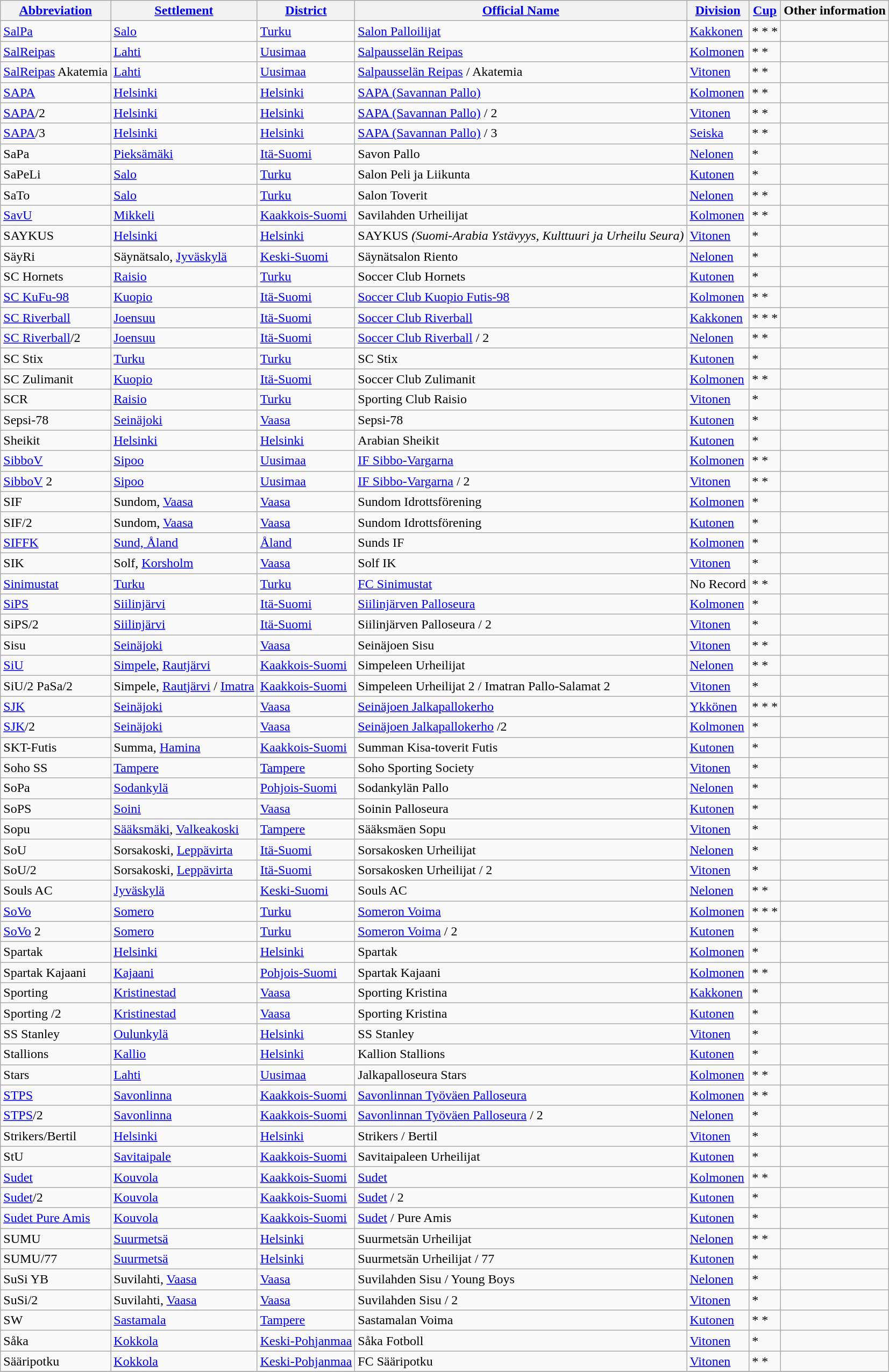<table class="wikitable" style="text-align:left">
<tr>
<th style= width="120px"><a href='#'>Abbreviation</a></th>
<th style= width="110px"><a href='#'>Settlement</a></th>
<th style= width="80px"><a href='#'>District</a></th>
<th style= width="200px"><a href='#'>Official Name</a></th>
<th style= width="80px"><a href='#'>Division</a></th>
<th style= width="40px"><a href='#'>Cup</a></th>
<th style= width="220px">Other information</th>
</tr>
<tr>
<td><a href='#'>SalPa</a></td>
<td><a href='#'>Salo</a></td>
<td><a href='#'>Turku</a></td>
<td><a href='#'>Salon Palloilijat</a></td>
<td><a href='#'>Kakkonen</a></td>
<td>* * *</td>
<td></td>
</tr>
<tr>
<td><a href='#'>SalReipas</a></td>
<td><a href='#'>Lahti</a></td>
<td><a href='#'>Uusimaa</a></td>
<td><a href='#'>Salpausselän Reipas</a></td>
<td><a href='#'>Kolmonen</a></td>
<td>* *</td>
<td></td>
</tr>
<tr>
<td><a href='#'>SalReipas</a> Akatemia</td>
<td><a href='#'>Lahti</a></td>
<td><a href='#'>Uusimaa</a></td>
<td><a href='#'>Salpausselän Reipas</a> / Akatemia</td>
<td><a href='#'>Vitonen</a></td>
<td>* *</td>
<td></td>
</tr>
<tr>
<td><a href='#'>SAPA</a></td>
<td><a href='#'>Helsinki</a></td>
<td><a href='#'>Helsinki</a></td>
<td><a href='#'>SAPA (Savannan Pallo)</a></td>
<td><a href='#'>Kolmonen</a></td>
<td>* *</td>
<td></td>
</tr>
<tr>
<td><a href='#'>SAPA</a>/2</td>
<td><a href='#'>Helsinki</a></td>
<td><a href='#'>Helsinki</a></td>
<td><a href='#'>SAPA (Savannan Pallo)</a> / 2</td>
<td><a href='#'>Vitonen</a></td>
<td>* *</td>
<td></td>
</tr>
<tr>
<td><a href='#'>SAPA</a>/3</td>
<td><a href='#'>Helsinki</a></td>
<td><a href='#'>Helsinki</a></td>
<td><a href='#'>SAPA (Savannan Pallo)</a> / 3</td>
<td><a href='#'>Seiska</a></td>
<td>* *</td>
<td></td>
</tr>
<tr>
<td>SaPa</td>
<td><a href='#'>Pieksämäki</a></td>
<td><a href='#'>Itä-Suomi</a></td>
<td>Savon Pallo</td>
<td><a href='#'>Nelonen</a></td>
<td>*</td>
<td></td>
</tr>
<tr>
<td>SaPeLi</td>
<td><a href='#'>Salo</a></td>
<td><a href='#'>Turku</a></td>
<td>Salon Peli ja Liikunta</td>
<td><a href='#'>Kutonen</a></td>
<td>*</td>
<td></td>
</tr>
<tr>
<td>SaTo</td>
<td><a href='#'>Salo</a></td>
<td><a href='#'>Turku</a></td>
<td>Salon Toverit</td>
<td><a href='#'>Nelonen</a></td>
<td>* *</td>
<td></td>
</tr>
<tr>
<td><a href='#'>SavU</a></td>
<td><a href='#'>Mikkeli</a></td>
<td><a href='#'>Kaakkois-Suomi</a></td>
<td>Savilahden Urheilijat</td>
<td><a href='#'>Kolmonen</a></td>
<td>* *</td>
<td></td>
</tr>
<tr>
<td>SAYKUS</td>
<td><a href='#'>Helsinki</a></td>
<td><a href='#'>Helsinki</a></td>
<td>SAYKUS <em>(Suomi-Arabia Ystävyys, Kulttuuri ja Urheilu Seura)</em></td>
<td><a href='#'>Vitonen</a></td>
<td>*</td>
<td></td>
</tr>
<tr>
<td>SäyRi</td>
<td>Säynätsalo, <a href='#'>Jyväskylä</a></td>
<td><a href='#'>Keski-Suomi</a></td>
<td>Säynätsalon Riento</td>
<td><a href='#'>Nelonen</a></td>
<td>*</td>
<td></td>
</tr>
<tr>
<td>SC Hornets</td>
<td><a href='#'>Raisio</a></td>
<td><a href='#'>Turku</a></td>
<td>Soccer Club Hornets</td>
<td><a href='#'>Kutonen</a></td>
<td>*</td>
<td></td>
</tr>
<tr>
<td><a href='#'>SC KuFu-98</a></td>
<td><a href='#'>Kuopio</a></td>
<td><a href='#'>Itä-Suomi</a></td>
<td><a href='#'>Soccer Club Kuopio Futis-98</a></td>
<td><a href='#'>Kolmonen</a></td>
<td>* *</td>
<td></td>
</tr>
<tr>
<td><a href='#'>SC Riverball</a></td>
<td><a href='#'>Joensuu</a></td>
<td><a href='#'>Itä-Suomi</a></td>
<td><a href='#'>Soccer Club Riverball</a></td>
<td><a href='#'>Kakkonen</a></td>
<td>* * *</td>
<td></td>
</tr>
<tr>
<td><a href='#'>SC Riverball</a>/2</td>
<td><a href='#'>Joensuu</a></td>
<td><a href='#'>Itä-Suomi</a></td>
<td><a href='#'>Soccer Club Riverball</a> / 2</td>
<td><a href='#'>Nelonen</a></td>
<td>* *</td>
<td></td>
</tr>
<tr>
<td>SC Stix</td>
<td><a href='#'>Turku</a></td>
<td><a href='#'>Turku</a></td>
<td>SC Stix</td>
<td><a href='#'>Kutonen</a></td>
<td>*</td>
<td></td>
</tr>
<tr>
<td>SC Zulimanit</td>
<td><a href='#'>Kuopio</a></td>
<td><a href='#'>Itä-Suomi</a></td>
<td>Soccer Club Zulimanit</td>
<td><a href='#'>Kolmonen</a></td>
<td>* *</td>
<td></td>
</tr>
<tr>
<td>SCR</td>
<td><a href='#'>Raisio</a></td>
<td><a href='#'>Turku</a></td>
<td>Sporting Club Raisio</td>
<td><a href='#'>Vitonen</a></td>
<td>*</td>
<td></td>
</tr>
<tr>
<td>Sepsi-78</td>
<td><a href='#'>Seinäjoki</a></td>
<td><a href='#'>Vaasa</a></td>
<td>Sepsi-78</td>
<td><a href='#'>Kutonen</a></td>
<td>*</td>
<td></td>
</tr>
<tr>
<td>Sheikit</td>
<td><a href='#'>Helsinki</a></td>
<td><a href='#'>Helsinki</a></td>
<td>Arabian Sheikit</td>
<td><a href='#'>Kutonen</a></td>
<td>*</td>
<td></td>
</tr>
<tr>
<td><a href='#'>SibboV</a></td>
<td><a href='#'>Sipoo</a></td>
<td><a href='#'>Uusimaa</a></td>
<td><a href='#'>IF Sibbo-Vargarna</a></td>
<td><a href='#'>Kolmonen</a></td>
<td>* *</td>
<td></td>
</tr>
<tr>
<td><a href='#'>SibboV</a> 2</td>
<td><a href='#'>Sipoo</a></td>
<td><a href='#'>Uusimaa</a></td>
<td><a href='#'>IF Sibbo-Vargarna</a> / 2</td>
<td><a href='#'>Vitonen</a></td>
<td>* *</td>
<td></td>
</tr>
<tr>
<td>SIF</td>
<td>Sundom, <a href='#'>Vaasa</a></td>
<td><a href='#'>Vaasa</a></td>
<td>Sundom Idrottsförening</td>
<td><a href='#'>Kolmonen</a></td>
<td>*</td>
<td></td>
</tr>
<tr>
<td>SIF/2</td>
<td>Sundom, <a href='#'>Vaasa</a></td>
<td><a href='#'>Vaasa</a></td>
<td>Sundom Idrottsförening</td>
<td><a href='#'>Kutonen</a></td>
<td>*</td>
<td></td>
</tr>
<tr>
<td><a href='#'>SIFFK</a></td>
<td><a href='#'>Sund, Åland</a></td>
<td><a href='#'>Åland</a></td>
<td>Sunds IF</td>
<td><a href='#'>Kolmonen</a></td>
<td>*</td>
<td></td>
</tr>
<tr>
<td>SIK</td>
<td>Solf,  <a href='#'>Korsholm</a></td>
<td><a href='#'>Vaasa</a></td>
<td>Solf IK</td>
<td><a href='#'>Vitonen</a></td>
<td>*</td>
<td></td>
</tr>
<tr>
<td><a href='#'>Sinimustat</a></td>
<td><a href='#'>Turku</a></td>
<td><a href='#'>Turku</a></td>
<td><a href='#'>FC Sinimustat</a></td>
<td>No Record</td>
<td>* *</td>
<td></td>
</tr>
<tr>
<td><a href='#'>SiPS</a></td>
<td><a href='#'>Siilinjärvi</a></td>
<td><a href='#'>Itä-Suomi</a></td>
<td><a href='#'>Siilinjärven Palloseura</a></td>
<td><a href='#'>Kolmonen</a></td>
<td>*</td>
<td></td>
</tr>
<tr>
<td>SiPS/2</td>
<td><a href='#'>Siilinjärvi</a></td>
<td><a href='#'>Itä-Suomi</a></td>
<td>Siilinjärven Palloseura / 2</td>
<td><a href='#'>Vitonen</a></td>
<td>*</td>
<td></td>
</tr>
<tr>
<td>Sisu</td>
<td><a href='#'>Seinäjoki</a></td>
<td><a href='#'>Vaasa</a></td>
<td>Seinäjoen Sisu</td>
<td><a href='#'>Vitonen</a></td>
<td>* *</td>
<td></td>
</tr>
<tr>
<td><a href='#'>SiU</a></td>
<td><a href='#'>Simpele</a>, <a href='#'>Rautjärvi</a></td>
<td><a href='#'>Kaakkois-Suomi</a></td>
<td>Simpeleen Urheilijat</td>
<td><a href='#'>Nelonen</a></td>
<td>* *</td>
<td></td>
</tr>
<tr>
<td>SiU/2  PaSa/2</td>
<td>Simpele, <a href='#'>Rautjärvi</a> / <a href='#'>Imatra</a></td>
<td><a href='#'>Kaakkois-Suomi</a></td>
<td>Simpeleen Urheilijat 2  /  Imatran Pallo-Salamat 2</td>
<td><a href='#'>Vitonen</a></td>
<td>*</td>
<td></td>
</tr>
<tr>
<td><a href='#'>SJK</a></td>
<td><a href='#'>Seinäjoki</a></td>
<td><a href='#'>Vaasa</a></td>
<td><a href='#'>Seinäjoen Jalkapallokerho</a></td>
<td><a href='#'>Ykkönen</a></td>
<td>* * *</td>
<td></td>
</tr>
<tr>
<td><a href='#'>SJK</a>/2</td>
<td><a href='#'>Seinäjoki</a></td>
<td><a href='#'>Vaasa</a></td>
<td><a href='#'>Seinäjoen Jalkapallokerho</a> /2</td>
<td><a href='#'>Kolmonen</a></td>
<td>*</td>
<td></td>
</tr>
<tr>
<td>SKT-Futis</td>
<td>Summa, <a href='#'>Hamina</a></td>
<td><a href='#'>Kaakkois-Suomi</a></td>
<td>Summan Kisa-toverit Futis</td>
<td><a href='#'>Kutonen</a></td>
<td>*</td>
<td></td>
</tr>
<tr>
<td>Soho SS</td>
<td><a href='#'>Tampere</a></td>
<td><a href='#'>Tampere</a></td>
<td>Soho Sporting Society</td>
<td><a href='#'>Vitonen</a></td>
<td>*</td>
<td></td>
</tr>
<tr>
<td>SoPa</td>
<td><a href='#'>Sodankylä</a></td>
<td><a href='#'>Pohjois-Suomi</a></td>
<td>Sodankylän Pallo</td>
<td><a href='#'>Nelonen</a></td>
<td>*</td>
<td></td>
</tr>
<tr>
<td>SoPS</td>
<td><a href='#'>Soini</a></td>
<td><a href='#'>Vaasa</a></td>
<td>Soinin Palloseura</td>
<td><a href='#'>Kutonen</a></td>
<td>*</td>
<td></td>
</tr>
<tr>
<td>Sopu</td>
<td><a href='#'>Sääksmäki</a>, <a href='#'>Valkeakoski</a></td>
<td><a href='#'>Tampere</a></td>
<td>Sääksmäen Sopu</td>
<td><a href='#'>Vitonen</a></td>
<td>*</td>
<td></td>
</tr>
<tr>
<td>SoU</td>
<td>Sorsakoski, <a href='#'>Leppävirta</a></td>
<td><a href='#'>Itä-Suomi</a></td>
<td>Sorsakosken Urheilijat</td>
<td><a href='#'>Nelonen</a></td>
<td>*</td>
<td></td>
</tr>
<tr>
<td>SoU/2</td>
<td>Sorsakoski, <a href='#'>Leppävirta</a></td>
<td><a href='#'>Itä-Suomi</a></td>
<td>Sorsakosken Urheilijat / 2</td>
<td><a href='#'>Vitonen</a></td>
<td>*</td>
<td></td>
</tr>
<tr>
<td>Souls AC</td>
<td><a href='#'>Jyväskylä</a></td>
<td><a href='#'>Keski-Suomi</a></td>
<td>Souls AC</td>
<td><a href='#'>Nelonen</a></td>
<td>* *</td>
<td></td>
</tr>
<tr>
<td><a href='#'>SoVo</a></td>
<td><a href='#'>Somero</a></td>
<td><a href='#'>Turku</a></td>
<td><a href='#'>Someron Voima</a></td>
<td><a href='#'>Kolmonen</a></td>
<td>* * *</td>
<td></td>
</tr>
<tr>
<td><a href='#'>SoVo</a> 2</td>
<td><a href='#'>Somero</a></td>
<td><a href='#'>Turku</a></td>
<td><a href='#'>Someron Voima</a> / 2</td>
<td><a href='#'>Kutonen</a></td>
<td>*</td>
<td></td>
</tr>
<tr>
<td>Spartak</td>
<td><a href='#'>Helsinki</a></td>
<td><a href='#'>Helsinki</a></td>
<td>Spartak</td>
<td><a href='#'>Kolmonen</a></td>
<td>*</td>
<td></td>
</tr>
<tr>
<td>Spartak Kajaani</td>
<td><a href='#'>Kajaani</a></td>
<td><a href='#'>Pohjois-Suomi</a></td>
<td>Spartak Kajaani</td>
<td><a href='#'>Kolmonen</a></td>
<td>* *</td>
<td></td>
</tr>
<tr>
<td>Sporting</td>
<td><a href='#'>Kristinestad</a></td>
<td><a href='#'>Vaasa</a></td>
<td>Sporting Kristina</td>
<td><a href='#'>Kakkonen</a></td>
<td>*</td>
<td></td>
</tr>
<tr>
<td>Sporting /2</td>
<td><a href='#'>Kristinestad</a></td>
<td><a href='#'>Vaasa</a></td>
<td>Sporting Kristina</td>
<td><a href='#'>Kutonen</a></td>
<td>*</td>
<td></td>
</tr>
<tr>
<td>SS Stanley</td>
<td><a href='#'>Oulunkylä</a></td>
<td><a href='#'>Helsinki</a></td>
<td>SS Stanley</td>
<td><a href='#'>Vitonen</a></td>
<td>*</td>
<td></td>
</tr>
<tr>
<td>Stallions</td>
<td><a href='#'>Kallio</a></td>
<td><a href='#'>Helsinki</a></td>
<td>Kallion Stallions</td>
<td><a href='#'>Kutonen</a></td>
<td>*</td>
<td></td>
</tr>
<tr>
<td>Stars</td>
<td><a href='#'>Lahti</a></td>
<td><a href='#'>Uusimaa</a></td>
<td>Jalkapalloseura Stars</td>
<td><a href='#'>Kolmonen</a></td>
<td>* *</td>
<td></td>
</tr>
<tr>
<td><a href='#'>STPS</a></td>
<td><a href='#'>Savonlinna</a></td>
<td><a href='#'>Kaakkois-Suomi</a></td>
<td><a href='#'>Savonlinnan Työväen Palloseura</a></td>
<td><a href='#'>Kolmonen</a></td>
<td>* *</td>
<td></td>
</tr>
<tr>
<td><a href='#'>STPS</a>/2</td>
<td><a href='#'>Savonlinna</a></td>
<td><a href='#'>Kaakkois-Suomi</a></td>
<td><a href='#'>Savonlinnan Työväen Palloseura</a> / 2</td>
<td><a href='#'>Nelonen</a></td>
<td>*</td>
<td></td>
</tr>
<tr>
<td>Strikers/Bertil</td>
<td><a href='#'>Helsinki</a></td>
<td><a href='#'>Helsinki</a></td>
<td>Strikers / Bertil</td>
<td><a href='#'>Vitonen</a></td>
<td>*</td>
<td></td>
</tr>
<tr>
<td>StU</td>
<td><a href='#'>Savitaipale</a></td>
<td><a href='#'>Kaakkois-Suomi</a></td>
<td>Savitaipaleen Urheilijat</td>
<td><a href='#'>Kutonen</a></td>
<td>*</td>
<td></td>
</tr>
<tr>
<td><a href='#'>Sudet</a></td>
<td><a href='#'>Kouvola</a></td>
<td><a href='#'>Kaakkois-Suomi</a></td>
<td><a href='#'>Sudet</a></td>
<td><a href='#'>Kolmonen</a></td>
<td>* *</td>
<td></td>
</tr>
<tr>
<td><a href='#'>Sudet</a>/2</td>
<td><a href='#'>Kouvola</a></td>
<td><a href='#'>Kaakkois-Suomi</a></td>
<td><a href='#'>Sudet</a> / 2</td>
<td><a href='#'>Kutonen</a></td>
<td>*</td>
<td></td>
</tr>
<tr>
<td><a href='#'>Sudet Pure Amis</a></td>
<td><a href='#'>Kouvola</a></td>
<td><a href='#'>Kaakkois-Suomi</a></td>
<td><a href='#'>Sudet</a> / Pure Amis</td>
<td><a href='#'>Kutonen</a></td>
<td>*</td>
<td></td>
</tr>
<tr>
<td>SUMU</td>
<td><a href='#'>Suurmetsä</a></td>
<td><a href='#'>Helsinki</a></td>
<td>Suurmetsän Urheilijat</td>
<td><a href='#'>Nelonen</a></td>
<td>* *</td>
<td></td>
</tr>
<tr>
<td>SUMU/77</td>
<td><a href='#'>Suurmetsä</a></td>
<td><a href='#'>Helsinki</a></td>
<td>Suurmetsän Urheilijat / 77</td>
<td><a href='#'>Kutonen</a></td>
<td>*</td>
<td></td>
</tr>
<tr>
<td>SuSi YB</td>
<td>Suvilahti, <a href='#'>Vaasa</a></td>
<td><a href='#'>Vaasa</a></td>
<td>Suvilahden Sisu / Young Boys</td>
<td><a href='#'>Nelonen</a></td>
<td>*</td>
<td></td>
</tr>
<tr>
<td>SuSi/2</td>
<td>Suvilahti, <a href='#'>Vaasa</a></td>
<td><a href='#'>Vaasa</a></td>
<td>Suvilahden Sisu / 2</td>
<td><a href='#'>Vitonen</a></td>
<td>*</td>
<td></td>
</tr>
<tr>
<td>SW</td>
<td><a href='#'>Sastamala</a></td>
<td><a href='#'>Tampere</a></td>
<td>Sastamalan Voima</td>
<td><a href='#'>Kutonen</a></td>
<td>* *</td>
<td></td>
</tr>
<tr>
<td>Såka</td>
<td><a href='#'>Kokkola</a></td>
<td><a href='#'>Keski-Pohjanmaa</a></td>
<td>Såka Fotboll</td>
<td><a href='#'>Vitonen</a></td>
<td>*</td>
<td></td>
</tr>
<tr>
<td>Sääripotku</td>
<td><a href='#'>Kokkola</a></td>
<td><a href='#'>Keski-Pohjanmaa</a></td>
<td>FC Sääripotku</td>
<td><a href='#'>Vitonen</a></td>
<td>* *</td>
<td></td>
</tr>
<tr>
</tr>
</table>
